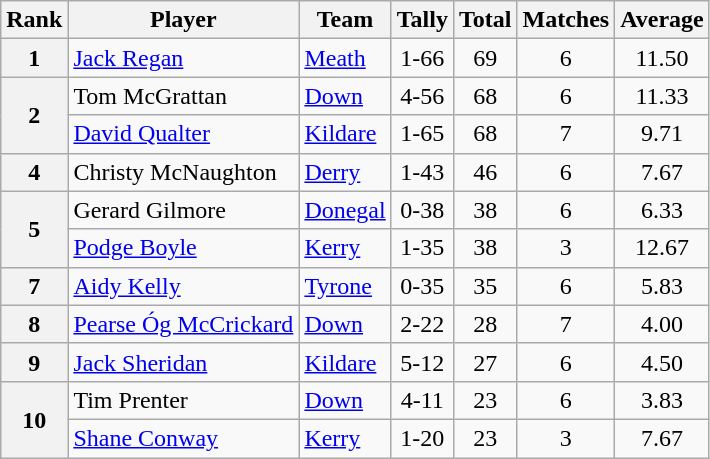<table class="wikitable sortable">
<tr>
<th>Rank</th>
<th>Player</th>
<th>Team</th>
<th>Tally</th>
<th>Total</th>
<th>Matches</th>
<th>Average</th>
</tr>
<tr>
<th>1</th>
<td><a href='#'>Jack Regan</a></td>
<td><a href='#'>Meath</a></td>
<td align=center>1-66</td>
<td align=center>69</td>
<td align=center>6</td>
<td align=center>11.50</td>
</tr>
<tr>
<th rowspan="2">2</th>
<td>Tom McGrattan</td>
<td><a href='#'>Down</a></td>
<td align="center">4-56</td>
<td align="center">68</td>
<td align="center">6</td>
<td align="center">11.33</td>
</tr>
<tr>
<td><a href='#'>David Qualter</a></td>
<td><a href='#'>Kildare</a></td>
<td align=center>1-65</td>
<td align=center>68</td>
<td align=center>7</td>
<td align=center>9.71</td>
</tr>
<tr>
<th>4</th>
<td>Christy McNaughton</td>
<td><a href='#'>Derry</a></td>
<td align=center>1-43</td>
<td align=center>46</td>
<td align=center>6</td>
<td align=center>7.67</td>
</tr>
<tr>
<th rowspan="2">5</th>
<td>Gerard Gilmore</td>
<td><a href='#'>Donegal</a></td>
<td align=center>0-38</td>
<td align=center>38</td>
<td align=center>6</td>
<td align=center>6.33</td>
</tr>
<tr>
<td><a href='#'>Podge Boyle</a></td>
<td><a href='#'>Kerry</a></td>
<td align=center>1-35</td>
<td align=center>38</td>
<td align=center>3</td>
<td align=center>12.67</td>
</tr>
<tr>
<th>7</th>
<td><a href='#'>Aidy Kelly</a></td>
<td><a href='#'>Tyrone</a></td>
<td align=center>0-35</td>
<td align=center>35</td>
<td align=center>6</td>
<td align=center>5.83</td>
</tr>
<tr>
<th>8</th>
<td><a href='#'>Pearse Óg McCrickard</a></td>
<td><a href='#'>Down</a></td>
<td align=center>2-22</td>
<td align=center>28</td>
<td align=center>7</td>
<td align=center>4.00</td>
</tr>
<tr>
<th>9</th>
<td><a href='#'>Jack Sheridan</a></td>
<td><a href='#'>Kildare</a></td>
<td align=center>5-12</td>
<td align=center>27</td>
<td align=center>6</td>
<td align=center>4.50</td>
</tr>
<tr>
<th rowspan="2">10</th>
<td>Tim Prenter</td>
<td><a href='#'>Down</a></td>
<td align=center>4-11</td>
<td align=center>23</td>
<td align=center>6</td>
<td align=center>3.83</td>
</tr>
<tr>
<td><a href='#'>Shane Conway</a></td>
<td><a href='#'>Kerry</a></td>
<td align=center>1-20</td>
<td align=center>23</td>
<td align=center>3</td>
<td align=center>7.67</td>
</tr>
</table>
